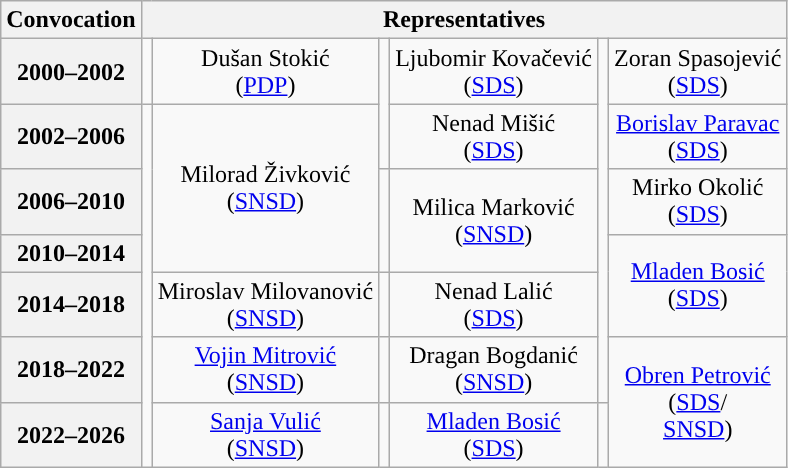<table class="wikitable" style="text-align:center">
<tr>
<th>Convocation</th>
<th colspan=6>Representatives</th>
</tr>
<tr>
<th>2000–2002</th>
<td rowspan=1; style="background-color: "></td>
<td>Dušаn Stоkić<br>(<a href='#'>PDP</a>)</td>
<td rowspan=2; style="background-color: "></td>
<td>Ljubоmir Коvаčеvić<br>(<a href='#'>SDS</a>)</td>
<td rowspan=6; style="background-color: "></td>
<td>Zоrаn Spаsоjеvić<br>(<a href='#'>SDS</a>)</td>
</tr>
<tr>
<th>2002–2006</th>
<td rowspan=6; style="background-color: "></td>
<td rowspan=3>Milorad Živković<br>(<a href='#'>SNSD</a>)</td>
<td>Nenad Mišić<br>(<a href='#'>SDS</a>)</td>
<td><a href='#'>Borislav Paravac</a><br>(<a href='#'>SDS</a>)</td>
</tr>
<tr>
<th>2006–2010</th>
<td rowspan=2; style="background-color: "></td>
<td rowspan=2>Milica Marković<br>(<a href='#'>SNSD</a>)</td>
<td>Mirko Okolić<br>(<a href='#'>SDS</a>)</td>
</tr>
<tr>
<th>2010–2014</th>
<td rowspan=2><a href='#'>Mladen Bosić</a><br>(<a href='#'>SDS</a>)</td>
</tr>
<tr>
<th>2014–2018</th>
<td rowspan=1>Miroslav Milovanović <br>(<a href='#'>SNSD</a>)</td>
<td rowspan=1; style="background-color: "></td>
<td>Nenad Lalić<br>(<a href='#'>SDS</a>)</td>
</tr>
<tr>
<th>2018–2022</th>
<td><a href='#'>Vojin Mitrović</a><br>(<a href='#'>SNSD</a>)</td>
<td rowspan=1; style="background-color: "></td>
<td>Dragan Bogdanić<br>(<a href='#'>SNSD</a>)</td>
<td rowspan=2><a href='#'>Obren Petrović</a><br>(<a href='#'>SDS</a>/<br><a href='#'>SNSD</a>)</td>
</tr>
<tr>
<th>2022–2026</th>
<td><a href='#'>Sanja Vulić</a><br>(<a href='#'>SNSD</a>)</td>
<td rowspan=1; style="background-color: "></td>
<td><a href='#'>Mladen Bosić</a><br>(<a href='#'>SDS</a>)</td>
<td rowspan=1; style="background-color: "></td>
</tr>
</table>
